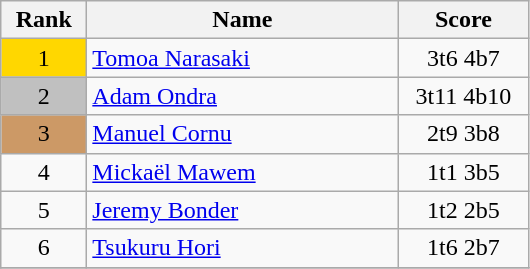<table class="wikitable">
<tr>
<th width = "50">Rank</th>
<th width = "200">Name</th>
<th width = "80">Score</th>
</tr>
<tr>
<td align="center" style="background: gold">1</td>
<td> <a href='#'>Tomoa Narasaki</a></td>
<td align="center">3t6 4b7</td>
</tr>
<tr>
<td align="center" style="background: silver">2</td>
<td> <a href='#'>Adam Ondra</a></td>
<td align="center">3t11 4b10</td>
</tr>
<tr>
<td align="center" style="background: #cc9966">3</td>
<td> <a href='#'>Manuel Cornu</a></td>
<td align="center">2t9 3b8</td>
</tr>
<tr>
<td align="center">4</td>
<td> <a href='#'>Mickaël Mawem</a></td>
<td align="center">1t1 3b5</td>
</tr>
<tr>
<td align="center">5</td>
<td> <a href='#'>Jeremy Bonder</a></td>
<td align="center">1t2 2b5</td>
</tr>
<tr>
<td align="center">6</td>
<td> <a href='#'>Tsukuru Hori</a></td>
<td align="center">1t6 2b7</td>
</tr>
<tr>
</tr>
</table>
